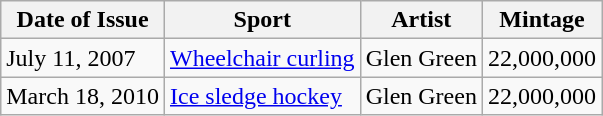<table class="wikitable">
<tr>
<th>Date of Issue</th>
<th>Sport</th>
<th>Artist</th>
<th>Mintage</th>
</tr>
<tr>
<td>July 11, 2007</td>
<td><a href='#'>Wheelchair curling</a></td>
<td>Glen Green</td>
<td>22,000,000</td>
</tr>
<tr>
<td>March 18, 2010</td>
<td><a href='#'>Ice sledge hockey</a></td>
<td>Glen Green</td>
<td>22,000,000</td>
</tr>
</table>
